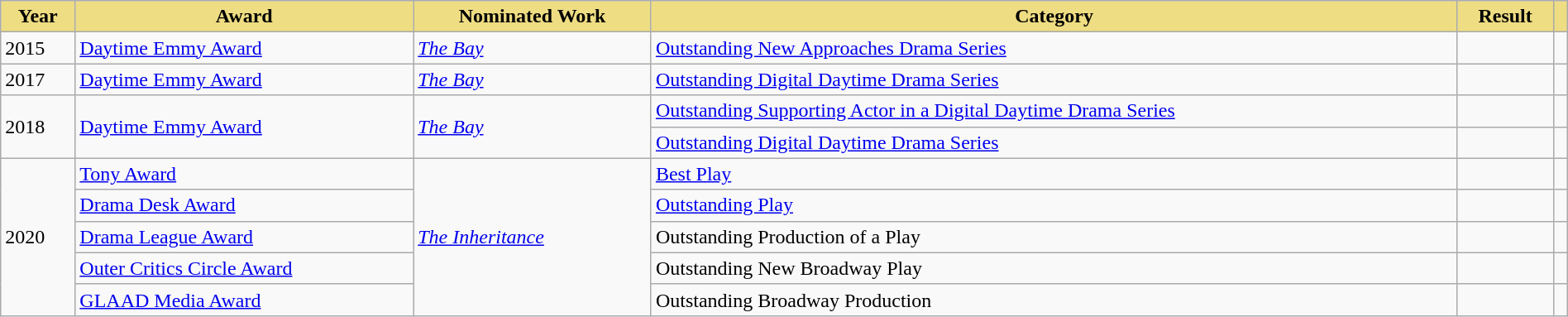<table class=wikitable  style="width:100%">
<tr>
<th style="background:#eedd82;">Year</th>
<th style="background:#eedd82;">Award</th>
<th style="background:#eedd82;">Nominated Work</th>
<th style="background:#eedd82;">Category</th>
<th style="background:#eedd82;">Result</th>
<th style="background:#eedd82;"></th>
</tr>
<tr>
<td>2015</td>
<td><a href='#'>Daytime Emmy Award</a></td>
<td><em><a href='#'>The Bay</a></em></td>
<td><a href='#'>Outstanding New Approaches Drama Series</a></td>
<td></td>
<td align=center></td>
</tr>
<tr>
<td>2017</td>
<td><a href='#'>Daytime Emmy Award</a></td>
<td><em><a href='#'>The Bay</a></em></td>
<td><a href='#'>Outstanding Digital Daytime Drama Series</a></td>
<td></td>
<td align=center></td>
</tr>
<tr>
<td rowspan="2" align="left">2018</td>
<td rowspan="2" align="left"><a href='#'>Daytime Emmy Award</a></td>
<td rowspan="2"><em><a href='#'>The Bay</a></em></td>
<td><a href='#'>Outstanding Supporting Actor in a Digital Daytime Drama Series</a></td>
<td></td>
<td align=center></td>
</tr>
<tr>
<td><a href='#'>Outstanding Digital Daytime Drama Series</a></td>
<td></td>
<td align=center></td>
</tr>
<tr>
<td rowspan="5" align="left">2020</td>
<td><a href='#'>Tony Award</a></td>
<td rowspan="5"><em><a href='#'>The Inheritance</a></em></td>
<td rowspan="1"><a href='#'>Best Play</a></td>
<td></td>
<td align=center></td>
</tr>
<tr>
<td><a href='#'>Drama Desk Award</a></td>
<td><a href='#'>Outstanding Play</a></td>
<td></td>
<td align=center></td>
</tr>
<tr>
<td><a href='#'>Drama League Award</a></td>
<td>Outstanding Production of a Play</td>
<td></td>
<td align=center></td>
</tr>
<tr>
<td><a href='#'>Outer Critics Circle Award</a></td>
<td>Outstanding New Broadway Play</td>
<td></td>
<td align=center></td>
</tr>
<tr>
<td><a href='#'>GLAAD Media Award</a></td>
<td>Outstanding Broadway Production</td>
<td></td>
<td align=center></td>
</tr>
</table>
